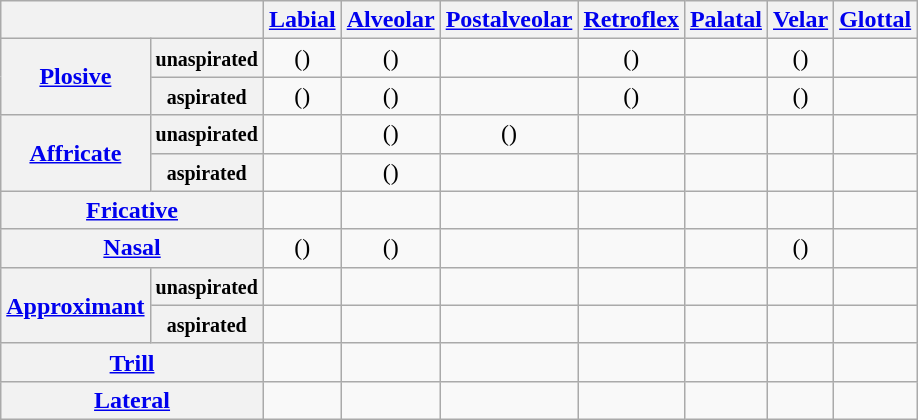<table class="wikitable" style="text-align:center">
<tr>
<th colspan="2"></th>
<th><a href='#'>Labial</a></th>
<th><a href='#'>Alveolar</a></th>
<th><a href='#'>Postalveolar</a></th>
<th><a href='#'>Retroflex</a></th>
<th><a href='#'>Palatal</a></th>
<th><a href='#'>Velar</a></th>
<th><a href='#'>Glottal</a></th>
</tr>
<tr>
<th rowspan="2"><a href='#'>Plosive</a></th>
<th><small>unaspirated</small></th>
<td> ()</td>
<td> ()</td>
<td></td>
<td> ()</td>
<td></td>
<td> ()</td>
<td></td>
</tr>
<tr>
<th><small>aspirated</small></th>
<td> ()</td>
<td> ()</td>
<td></td>
<td> ()</td>
<td></td>
<td> ()</td>
<td></td>
</tr>
<tr>
<th rowspan="2"><a href='#'>Affricate</a></th>
<th><small>unaspirated</small></th>
<td></td>
<td> ()</td>
<td>()</td>
<td></td>
<td></td>
<td></td>
<td></td>
</tr>
<tr>
<th><small>aspirated</small></th>
<td></td>
<td> ()</td>
<td></td>
<td></td>
<td></td>
<td></td>
<td></td>
</tr>
<tr>
<th colspan="2"><a href='#'>Fricative</a></th>
<td></td>
<td></td>
<td></td>
<td></td>
<td></td>
<td></td>
<td></td>
</tr>
<tr>
<th colspan="2"><a href='#'>Nasal</a></th>
<td> ()</td>
<td> ()</td>
<td></td>
<td></td>
<td></td>
<td> ()</td>
<td></td>
</tr>
<tr>
<th rowspan="2"><a href='#'>Approximant</a></th>
<th><small>unaspirated</small></th>
<td></td>
<td></td>
<td></td>
<td></td>
<td></td>
<td></td>
<td></td>
</tr>
<tr>
<th><small>aspirated</small></th>
<td></td>
<td></td>
<td></td>
<td></td>
<td></td>
<td></td>
<td></td>
</tr>
<tr>
<th colspan="2"><a href='#'>Trill</a></th>
<td></td>
<td></td>
<td></td>
<td></td>
<td></td>
<td></td>
<td></td>
</tr>
<tr>
<th colspan="2"><a href='#'>Lateral</a></th>
<td></td>
<td></td>
<td></td>
<td></td>
<td></td>
<td></td>
<td></td>
</tr>
</table>
